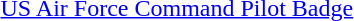<table>
<tr>
<td></td>
<td><a href='#'>US Air Force Command Pilot Badge</a></td>
</tr>
</table>
